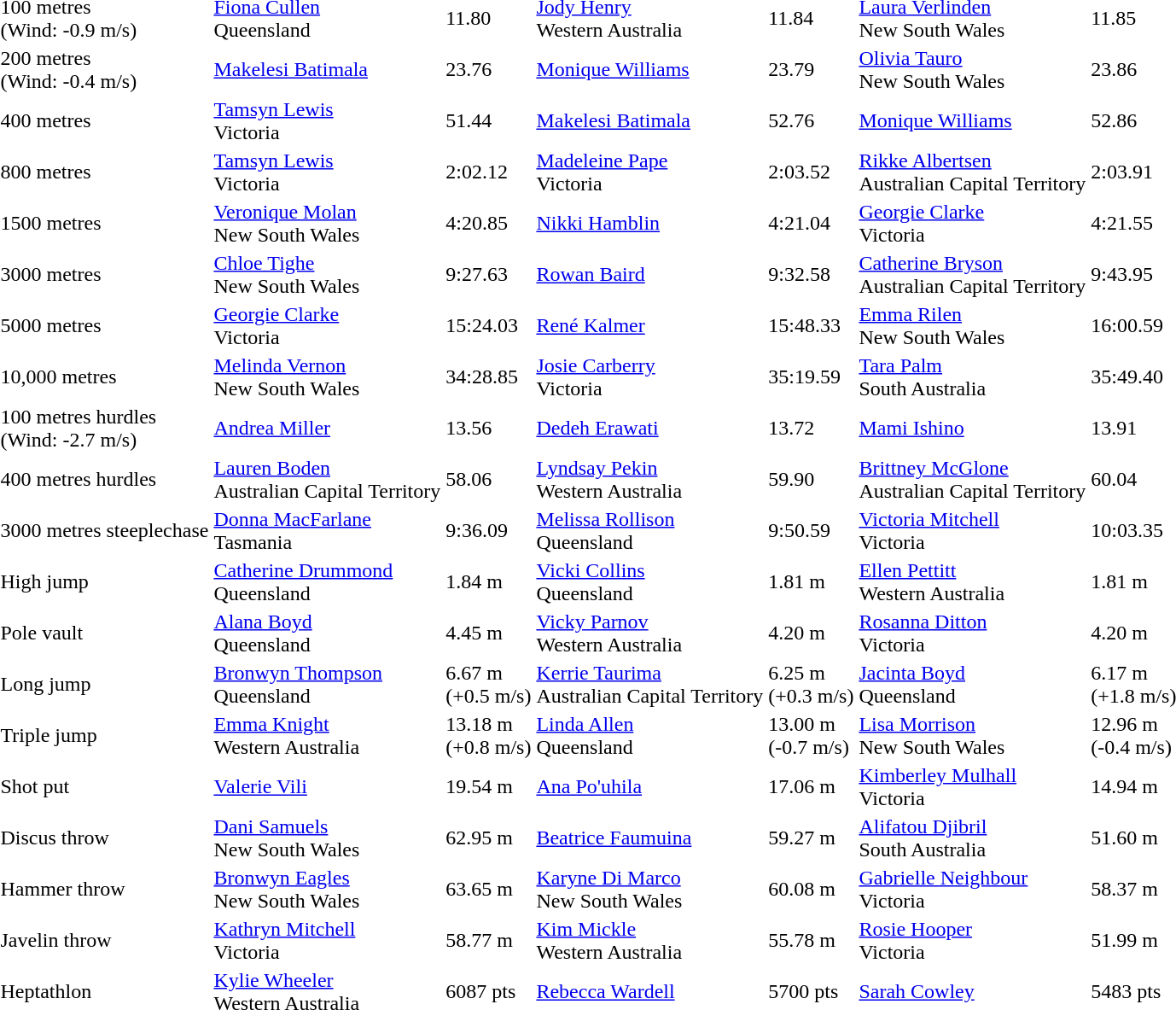<table>
<tr>
<td>100 metres<br>(Wind: -0.9 m/s)</td>
<td><a href='#'>Fiona Cullen</a><br>Queensland</td>
<td>11.80</td>
<td><a href='#'>Jody Henry</a><br>Western Australia</td>
<td>11.84</td>
<td><a href='#'>Laura Verlinden</a><br>New South Wales</td>
<td>11.85</td>
</tr>
<tr>
<td>200 metres<br>(Wind: -0.4 m/s)</td>
<td><a href='#'>Makelesi Batimala</a><br></td>
<td>23.76</td>
<td><a href='#'>Monique Williams</a><br></td>
<td>23.79</td>
<td><a href='#'>Olivia Tauro</a><br>New South Wales</td>
<td>23.86</td>
</tr>
<tr>
<td>400 metres</td>
<td><a href='#'>Tamsyn Lewis</a><br>Victoria</td>
<td>51.44</td>
<td><a href='#'>Makelesi Batimala</a><br></td>
<td>52.76</td>
<td><a href='#'>Monique Williams</a><br></td>
<td>52.86</td>
</tr>
<tr>
<td>800 metres</td>
<td><a href='#'>Tamsyn Lewis</a><br>Victoria</td>
<td>2:02.12</td>
<td><a href='#'>Madeleine Pape</a><br>Victoria</td>
<td>2:03.52</td>
<td><a href='#'>Rikke Albertsen</a><br>Australian Capital Territory</td>
<td>2:03.91</td>
</tr>
<tr>
<td>1500 metres</td>
<td><a href='#'>Veronique Molan</a><br>New South Wales</td>
<td>4:20.85</td>
<td><a href='#'>Nikki Hamblin</a><br></td>
<td>4:21.04</td>
<td><a href='#'>Georgie Clarke</a><br>Victoria</td>
<td>4:21.55</td>
</tr>
<tr>
<td>3000 metres</td>
<td><a href='#'>Chloe Tighe</a><br>New South Wales</td>
<td>9:27.63</td>
<td><a href='#'>Rowan Baird</a><br></td>
<td>9:32.58</td>
<td><a href='#'>Catherine Bryson</a><br>Australian Capital Territory</td>
<td>9:43.95</td>
</tr>
<tr>
<td>5000 metres</td>
<td><a href='#'>Georgie Clarke</a><br>Victoria</td>
<td>15:24.03</td>
<td><a href='#'>René Kalmer</a><br></td>
<td>15:48.33</td>
<td><a href='#'>Emma Rilen</a><br>New South Wales</td>
<td>16:00.59</td>
</tr>
<tr>
<td>10,000 metres</td>
<td><a href='#'>Melinda Vernon</a><br>New South Wales</td>
<td>34:28.85</td>
<td><a href='#'>Josie Carberry</a><br>Victoria</td>
<td>35:19.59</td>
<td><a href='#'>Tara Palm</a><br>South Australia</td>
<td>35:49.40</td>
</tr>
<tr>
<td>100 metres hurdles<br>(Wind: -2.7 m/s)</td>
<td><a href='#'>Andrea Miller</a><br></td>
<td>13.56</td>
<td><a href='#'>Dedeh Erawati</a><br></td>
<td>13.72</td>
<td><a href='#'>Mami Ishino</a><br></td>
<td>13.91</td>
</tr>
<tr>
<td>400 metres hurdles</td>
<td><a href='#'>Lauren Boden</a><br>Australian Capital Territory</td>
<td>58.06</td>
<td><a href='#'>Lyndsay Pekin</a><br>Western Australia</td>
<td>59.90</td>
<td><a href='#'>Brittney McGlone</a><br>Australian Capital Territory</td>
<td>60.04</td>
</tr>
<tr>
<td>3000 metres steeplechase</td>
<td><a href='#'>Donna MacFarlane</a><br>Tasmania</td>
<td>9:36.09</td>
<td><a href='#'>Melissa Rollison</a><br>Queensland</td>
<td>9:50.59</td>
<td><a href='#'>Victoria Mitchell</a><br>Victoria</td>
<td>10:03.35</td>
</tr>
<tr>
<td>High jump</td>
<td><a href='#'>Catherine Drummond</a><br>Queensland</td>
<td>1.84 m</td>
<td><a href='#'>Vicki Collins</a><br>Queensland</td>
<td>1.81 m</td>
<td><a href='#'>Ellen Pettitt</a><br>Western Australia</td>
<td>1.81 m</td>
</tr>
<tr>
<td>Pole vault</td>
<td><a href='#'>Alana Boyd</a><br>Queensland</td>
<td>4.45 m</td>
<td><a href='#'>Vicky Parnov</a><br>Western Australia</td>
<td>4.20 m</td>
<td><a href='#'>Rosanna Ditton</a><br>Victoria</td>
<td>4.20 m</td>
</tr>
<tr>
<td>Long jump</td>
<td><a href='#'>Bronwyn Thompson</a><br>Queensland</td>
<td>6.67 m <br>(+0.5 m/s)</td>
<td><a href='#'>Kerrie Taurima</a><br>Australian Capital Territory</td>
<td>6.25 m <br>(+0.3 m/s)</td>
<td><a href='#'>Jacinta Boyd</a><br>Queensland</td>
<td>6.17 m <br>(+1.8 m/s)</td>
</tr>
<tr>
<td>Triple jump</td>
<td><a href='#'>Emma Knight</a><br>Western Australia</td>
<td>13.18 m <br>(+0.8 m/s)</td>
<td><a href='#'>Linda Allen</a><br>Queensland</td>
<td>13.00 m <br>(-0.7 m/s)</td>
<td><a href='#'>Lisa Morrison</a><br>New South Wales</td>
<td>12.96 m <br>(-0.4 m/s)</td>
</tr>
<tr>
<td>Shot put</td>
<td><a href='#'>Valerie Vili</a><br></td>
<td>19.54 m</td>
<td><a href='#'>Ana Po'uhila</a><br></td>
<td>17.06 m</td>
<td><a href='#'>Kimberley Mulhall</a><br>Victoria</td>
<td>14.94 m</td>
</tr>
<tr>
<td>Discus throw</td>
<td><a href='#'>Dani Samuels</a><br>New South Wales</td>
<td>62.95 m</td>
<td><a href='#'>Beatrice Faumuina</a><br></td>
<td>59.27 m</td>
<td><a href='#'>Alifatou Djibril</a><br>South Australia</td>
<td>51.60 m</td>
</tr>
<tr>
<td>Hammer throw</td>
<td><a href='#'>Bronwyn Eagles</a><br>New South Wales</td>
<td>63.65 m</td>
<td><a href='#'>Karyne Di Marco</a><br>New South Wales</td>
<td>60.08 m</td>
<td><a href='#'>Gabrielle Neighbour</a><br>Victoria</td>
<td>58.37 m</td>
</tr>
<tr>
<td>Javelin throw</td>
<td><a href='#'>Kathryn Mitchell</a><br>Victoria</td>
<td>58.77 m</td>
<td><a href='#'>Kim Mickle</a><br>Western Australia</td>
<td>55.78 m</td>
<td><a href='#'>Rosie Hooper</a><br>Victoria</td>
<td>51.99 m</td>
</tr>
<tr>
<td>Heptathlon</td>
<td><a href='#'>Kylie Wheeler</a><br>Western Australia</td>
<td>6087 pts</td>
<td><a href='#'>Rebecca Wardell</a><br></td>
<td>5700 pts</td>
<td><a href='#'>Sarah Cowley</a><br></td>
<td>5483 pts</td>
</tr>
<tr>
</tr>
</table>
